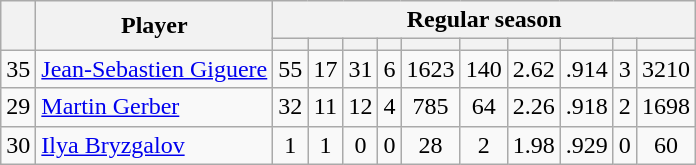<table class="wikitable plainrowheaders" style="text-align:center;">
<tr>
<th scope="col" rowspan="2"></th>
<th scope="col" rowspan="2">Player</th>
<th scope=colgroup colspan=10>Regular season</th>
</tr>
<tr>
<th scope="col"></th>
<th scope="col"></th>
<th scope="col"></th>
<th scope="col"></th>
<th scope="col"></th>
<th scope="col"></th>
<th scope="col"></th>
<th scope="col"></th>
<th scope="col"></th>
<th scope="col"></th>
</tr>
<tr>
<td scope="row">35</td>
<td align="left"><a href='#'>Jean-Sebastien Giguere</a></td>
<td>55</td>
<td>17</td>
<td>31</td>
<td>6</td>
<td>1623</td>
<td>140</td>
<td>2.62</td>
<td>.914</td>
<td>3</td>
<td>3210</td>
</tr>
<tr>
<td scope="row">29</td>
<td align="left"><a href='#'>Martin Gerber</a></td>
<td>32</td>
<td>11</td>
<td>12</td>
<td>4</td>
<td>785</td>
<td>64</td>
<td>2.26</td>
<td>.918</td>
<td>2</td>
<td>1698</td>
</tr>
<tr>
<td scope="row">30</td>
<td align="left"><a href='#'>Ilya Bryzgalov</a></td>
<td>1</td>
<td>1</td>
<td>0</td>
<td>0</td>
<td>28</td>
<td>2</td>
<td>1.98</td>
<td>.929</td>
<td>0</td>
<td>60</td>
</tr>
</table>
